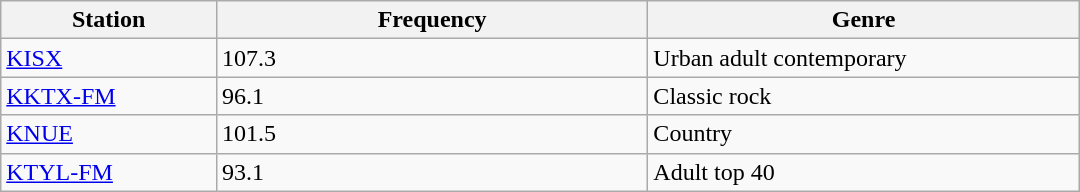<table class="wikitable" style="width:45em;">
<tr>
<th style="width:20%">Station</th>
<th style="width:40%">Frequency</th>
<th style="width:40%">Genre</th>
</tr>
<tr>
<td><a href='#'>KISX</a></td>
<td>107.3</td>
<td>Urban adult contemporary</td>
</tr>
<tr>
<td><a href='#'>KKTX-FM</a></td>
<td>96.1</td>
<td>Classic rock</td>
</tr>
<tr>
<td><a href='#'>KNUE</a></td>
<td>101.5</td>
<td>Country</td>
</tr>
<tr>
<td><a href='#'>KTYL-FM</a></td>
<td>93.1</td>
<td>Adult top 40</td>
</tr>
</table>
